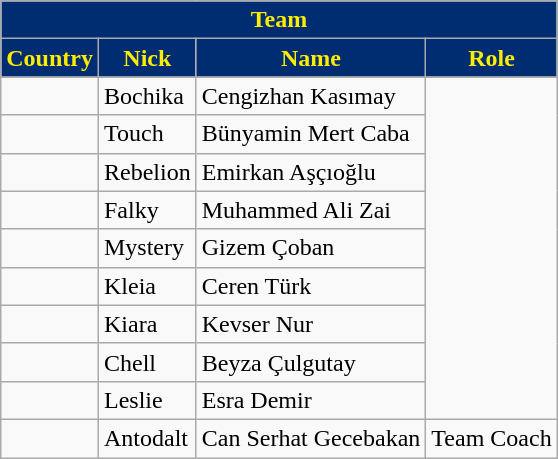<table class="wikitable">
<tr>
<th style="color:#ffed00; background:#002d72;" colspan="4">Team </th>
</tr>
<tr>
<th style="color:#ffed00; background:#002d72;">Country</th>
<th style="color:#ffed00; background:#002d72;">Nick</th>
<th style="color:#ffed00; background:#002d72;">Name</th>
<th style="color:#ffed00; background:#002d72;">Role</th>
</tr>
<tr>
<td></td>
<td>Bochika</td>
<td>Cengizhan Kasımay</td>
</tr>
<tr>
<td></td>
<td>Touch</td>
<td>Bünyamin Mert Caba</td>
</tr>
<tr>
<td></td>
<td>Rebelion</td>
<td>Emirkan Aşçıoğlu</td>
</tr>
<tr>
<td></td>
<td>Falky</td>
<td>Muhammed Ali Zai</td>
</tr>
<tr>
<td></td>
<td>Mystery</td>
<td>Gizem Çoban</td>
</tr>
<tr>
<td></td>
<td>Kleia</td>
<td>Ceren Türk</td>
</tr>
<tr>
<td></td>
<td>Kiara</td>
<td>Kevser Nur</td>
</tr>
<tr>
<td></td>
<td>Chell</td>
<td>Beyza Çulgutay</td>
</tr>
<tr>
<td></td>
<td>Leslie</td>
<td>Esra Demir</td>
</tr>
<tr>
<td></td>
<td>Antodalt</td>
<td>Can Serhat Gecebakan</td>
<td>Team Coach</td>
</tr>
</table>
